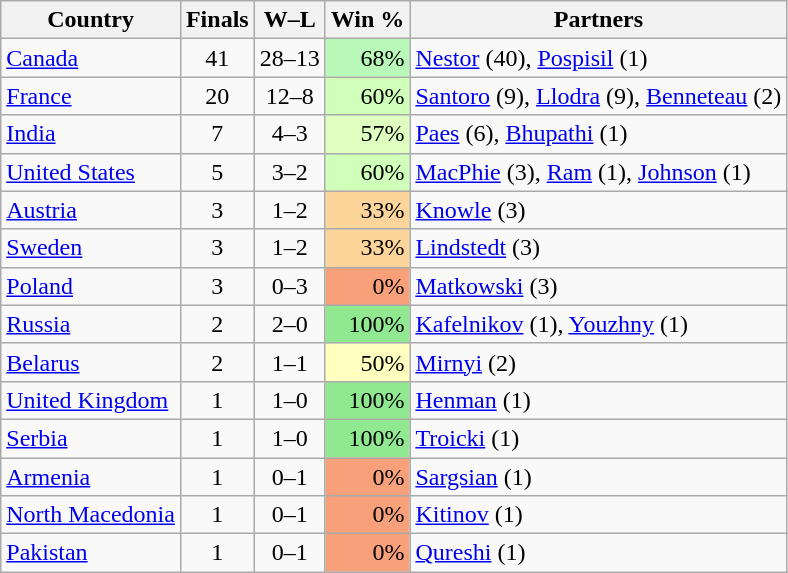<table class="wikitable sortable">
<tr>
<th>Country</th>
<th style="text-align: center;">Finals</th>
<th style="text-align: center;">W–L</th>
<th style="text-align: center;">Win %</th>
<th>Partners</th>
</tr>
<tr>
<td> <a href='#'>Canada</a></td>
<td style="text-align: center;">41</td>
<td style="text-align: center;">28–13</td>
<td style="text-align: right; background-color: #B8F8B8;">68%</td>
<td><a href='#'>Nestor</a> (40), <a href='#'>Pospisil</a> (1)</td>
</tr>
<tr>
<td> <a href='#'>France</a></td>
<td style="text-align: center;">20</td>
<td style="text-align: center;">12–8</td>
<td style="text-align: right; background-color: #CFFFB8;">60%</td>
<td><a href='#'>Santoro</a> (9), <a href='#'>Llodra</a> (9), <a href='#'>Benneteau</a> (2)</td>
</tr>
<tr>
<td> <a href='#'>India</a></td>
<td style="text-align: center;">7</td>
<td style="text-align: center;">4–3</td>
<td style="text-align: right; background-color: #DFFFC0;">57%</td>
<td><a href='#'>Paes</a> (6), <a href='#'>Bhupathi</a> (1)</td>
</tr>
<tr>
<td> <a href='#'>United States</a></td>
<td style="text-align: center;">5</td>
<td style="text-align: center;">3–2</td>
<td style="text-align: right; background-color: #CFFFB8;">60%</td>
<td><a href='#'>MacPhie</a> (3), <a href='#'>Ram</a> (1), <a href='#'>Johnson</a> (1)</td>
</tr>
<tr>
<td> <a href='#'>Austria</a></td>
<td style="text-align: center;">3</td>
<td style="text-align: center;">1–2</td>
<td style="text-align: right; background-color: #FDD59A;">33%</td>
<td><a href='#'>Knowle</a> (3)</td>
</tr>
<tr>
<td> <a href='#'>Sweden</a></td>
<td style="text-align: center;">3</td>
<td style="text-align: center;">1–2</td>
<td style="text-align: right; background-color: #FDD59A;">33%</td>
<td><a href='#'>Lindstedt</a> (3)</td>
</tr>
<tr>
<td> <a href='#'>Poland</a></td>
<td style="text-align: center;">3</td>
<td style="text-align: center;">0–3</td>
<td style="text-align: right; background-color: #F8A07A;">0%</td>
<td><a href='#'>Matkowski</a> (3)</td>
</tr>
<tr>
<td> <a href='#'>Russia</a></td>
<td style="text-align: center;">2</td>
<td style="text-align: center;">2–0</td>
<td style="text-align: right; background-color: #90E890;">100%</td>
<td><a href='#'>Kafelnikov</a> (1), <a href='#'>Youzhny</a> (1)</td>
</tr>
<tr>
<td> <a href='#'>Belarus</a></td>
<td style="text-align: center;">2</td>
<td style="text-align: center;">1–1</td>
<td style="text-align: right; background-color: #FFFFC0;">50%</td>
<td><a href='#'>Mirnyi</a> (2)</td>
</tr>
<tr>
<td> <a href='#'>United Kingdom</a></td>
<td style="text-align: center;">1</td>
<td style="text-align: center;">1–0</td>
<td style="text-align: right; background-color: #90E890;">100%</td>
<td><a href='#'>Henman</a> (1)</td>
</tr>
<tr>
<td> <a href='#'>Serbia</a></td>
<td style="text-align: center;">1</td>
<td style="text-align: center;">1–0</td>
<td style="text-align: right; background-color: #90E890;">100%</td>
<td><a href='#'>Troicki</a> (1)</td>
</tr>
<tr>
<td> <a href='#'>Armenia</a></td>
<td style="text-align: center;">1</td>
<td style="text-align: center;">0–1</td>
<td style="text-align: right; background-color: #F8A07A;">0%</td>
<td><a href='#'>Sargsian</a> (1)</td>
</tr>
<tr>
<td> <a href='#'>North Macedonia</a></td>
<td style="text-align: center;">1</td>
<td style="text-align: center;">0–1</td>
<td style="text-align: right; background-color: #F8A07A;">0%</td>
<td><a href='#'>Kitinov</a> (1)</td>
</tr>
<tr>
<td> <a href='#'>Pakistan</a></td>
<td style="text-align: center;">1</td>
<td style="text-align: center;">0–1</td>
<td style="text-align: right; background-color: #F8A07A;">0%</td>
<td><a href='#'>Qureshi</a> (1)</td>
</tr>
</table>
